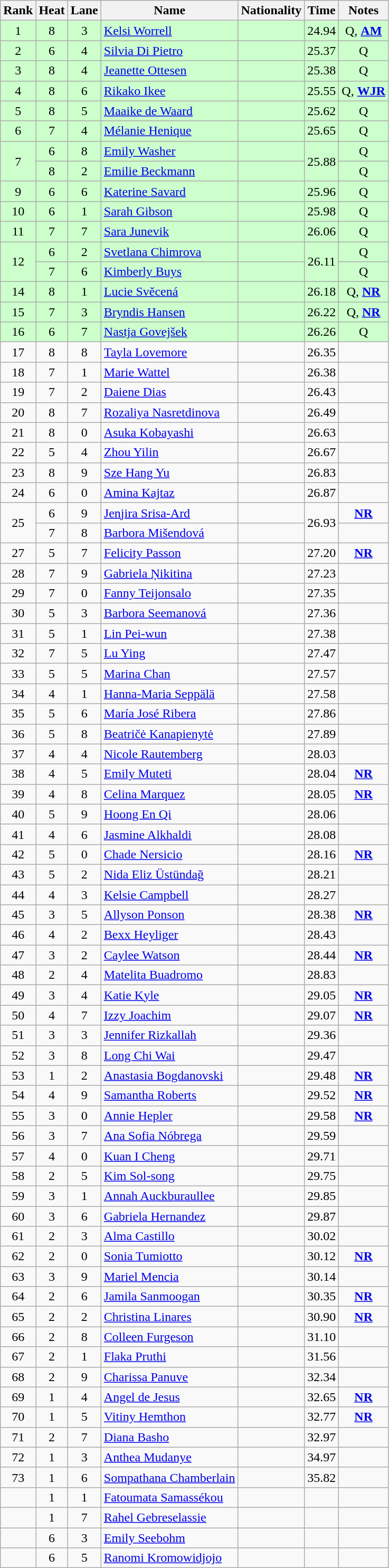<table class="wikitable sortable" style="text-align:center">
<tr>
<th>Rank</th>
<th>Heat</th>
<th>Lane</th>
<th>Name</th>
<th>Nationality</th>
<th>Time</th>
<th>Notes</th>
</tr>
<tr bgcolor=ccffcc>
<td>1</td>
<td>8</td>
<td>3</td>
<td align=left><a href='#'>Kelsi Worrell</a></td>
<td align=left></td>
<td>24.94</td>
<td>Q, <strong><a href='#'>AM</a></strong></td>
</tr>
<tr bgcolor=ccffcc>
<td>2</td>
<td>6</td>
<td>4</td>
<td align=left><a href='#'>Silvia Di Pietro</a></td>
<td align=left></td>
<td>25.37</td>
<td>Q</td>
</tr>
<tr bgcolor=ccffcc>
<td>3</td>
<td>8</td>
<td>4</td>
<td align=left><a href='#'>Jeanette Ottesen</a></td>
<td align=left></td>
<td>25.38</td>
<td>Q</td>
</tr>
<tr bgcolor=ccffcc>
<td>4</td>
<td>8</td>
<td>6</td>
<td align=left><a href='#'>Rikako Ikee</a></td>
<td align=left></td>
<td>25.55</td>
<td>Q, <strong><a href='#'>WJR</a></strong></td>
</tr>
<tr bgcolor=ccffcc>
<td>5</td>
<td>8</td>
<td>5</td>
<td align=left><a href='#'>Maaike de Waard</a></td>
<td align=left></td>
<td>25.62</td>
<td>Q</td>
</tr>
<tr bgcolor=ccffcc>
<td>6</td>
<td>7</td>
<td>4</td>
<td align=left><a href='#'>Mélanie Henique</a></td>
<td align=left></td>
<td>25.65</td>
<td>Q</td>
</tr>
<tr bgcolor=ccffcc>
<td rowspan=2>7</td>
<td>6</td>
<td>8</td>
<td align=left><a href='#'>Emily Washer</a></td>
<td align=left></td>
<td rowspan=2>25.88</td>
<td>Q</td>
</tr>
<tr bgcolor=ccffcc>
<td>8</td>
<td>2</td>
<td align=left><a href='#'>Emilie Beckmann</a></td>
<td align=left></td>
<td>Q</td>
</tr>
<tr bgcolor=ccffcc>
<td>9</td>
<td>6</td>
<td>6</td>
<td align=left><a href='#'>Katerine Savard</a></td>
<td align=left></td>
<td>25.96</td>
<td>Q</td>
</tr>
<tr bgcolor=ccffcc>
<td>10</td>
<td>6</td>
<td>1</td>
<td align=left><a href='#'>Sarah Gibson</a></td>
<td align=left></td>
<td>25.98</td>
<td>Q</td>
</tr>
<tr bgcolor=ccffcc>
<td>11</td>
<td>7</td>
<td>7</td>
<td align=left><a href='#'>Sara Junevik</a></td>
<td align=left></td>
<td>26.06</td>
<td>Q</td>
</tr>
<tr bgcolor=ccffcc>
<td rowspan=2>12</td>
<td>6</td>
<td>2</td>
<td align=left><a href='#'>Svetlana Chimrova</a></td>
<td align=left></td>
<td rowspan=2>26.11</td>
<td>Q</td>
</tr>
<tr bgcolor=ccffcc>
<td>7</td>
<td>6</td>
<td align=left><a href='#'>Kimberly Buys</a></td>
<td align=left></td>
<td>Q</td>
</tr>
<tr bgcolor=ccffcc>
<td>14</td>
<td>8</td>
<td>1</td>
<td align=left><a href='#'>Lucie Svěcená</a></td>
<td align=left></td>
<td>26.18</td>
<td>Q, <strong><a href='#'>NR</a></strong></td>
</tr>
<tr bgcolor=ccffcc>
<td>15</td>
<td>7</td>
<td>3</td>
<td align=left><a href='#'>Bryndis Hansen</a></td>
<td align=left></td>
<td>26.22</td>
<td>Q, <strong><a href='#'>NR</a></strong></td>
</tr>
<tr bgcolor=ccffcc>
<td>16</td>
<td>6</td>
<td>7</td>
<td align=left><a href='#'>Nastja Govejšek</a></td>
<td align=left></td>
<td>26.26</td>
<td>Q</td>
</tr>
<tr>
<td>17</td>
<td>8</td>
<td>8</td>
<td align=left><a href='#'>Tayla Lovemore</a></td>
<td align=left></td>
<td>26.35</td>
<td></td>
</tr>
<tr>
<td>18</td>
<td>7</td>
<td>1</td>
<td align=left><a href='#'>Marie Wattel</a></td>
<td align=left></td>
<td>26.38</td>
<td></td>
</tr>
<tr>
<td>19</td>
<td>7</td>
<td>2</td>
<td align=left><a href='#'>Daiene Dias</a></td>
<td align=left></td>
<td>26.43</td>
<td></td>
</tr>
<tr>
<td>20</td>
<td>8</td>
<td>7</td>
<td align=left><a href='#'>Rozaliya Nasretdinova</a></td>
<td align=left></td>
<td>26.49</td>
<td></td>
</tr>
<tr>
<td>21</td>
<td>8</td>
<td>0</td>
<td align=left><a href='#'>Asuka Kobayashi</a></td>
<td align=left></td>
<td>26.63</td>
<td></td>
</tr>
<tr>
<td>22</td>
<td>5</td>
<td>4</td>
<td align=left><a href='#'>Zhou Yilin</a></td>
<td align=left></td>
<td>26.67</td>
<td></td>
</tr>
<tr>
<td>23</td>
<td>8</td>
<td>9</td>
<td align=left><a href='#'>Sze Hang Yu</a></td>
<td align=left></td>
<td>26.83</td>
<td></td>
</tr>
<tr>
<td>24</td>
<td>6</td>
<td>0</td>
<td align=left><a href='#'>Amina Kajtaz</a></td>
<td align=left></td>
<td>26.87</td>
<td></td>
</tr>
<tr>
<td rowspan=2>25</td>
<td>6</td>
<td>9</td>
<td align=left><a href='#'>Jenjira Srisa-Ard</a></td>
<td align=left></td>
<td rowspan=2>26.93</td>
<td><strong><a href='#'>NR</a></strong></td>
</tr>
<tr>
<td>7</td>
<td>8</td>
<td align=left><a href='#'>Barbora Mišendová</a></td>
<td align=left></td>
<td></td>
</tr>
<tr>
<td>27</td>
<td>5</td>
<td>7</td>
<td align=left><a href='#'>Felicity Passon</a></td>
<td align=left></td>
<td>27.20</td>
<td><strong><a href='#'>NR</a></strong></td>
</tr>
<tr>
<td>28</td>
<td>7</td>
<td>9</td>
<td align=left><a href='#'>Gabriela Ņikitina</a></td>
<td align=left></td>
<td>27.23</td>
<td></td>
</tr>
<tr>
<td>29</td>
<td>7</td>
<td>0</td>
<td align=left><a href='#'>Fanny Teijonsalo</a></td>
<td align=left></td>
<td>27.35</td>
<td></td>
</tr>
<tr>
<td>30</td>
<td>5</td>
<td>3</td>
<td align=left><a href='#'>Barbora Seemanová</a></td>
<td align=left></td>
<td>27.36</td>
<td></td>
</tr>
<tr>
<td>31</td>
<td>5</td>
<td>1</td>
<td align=left><a href='#'>Lin Pei-wun</a></td>
<td align=left></td>
<td>27.38</td>
<td></td>
</tr>
<tr>
<td>32</td>
<td>7</td>
<td>5</td>
<td align=left><a href='#'>Lu Ying</a></td>
<td align=left></td>
<td>27.47</td>
<td></td>
</tr>
<tr>
<td>33</td>
<td>5</td>
<td>5</td>
<td align=left><a href='#'>Marina Chan</a></td>
<td align=left></td>
<td>27.57</td>
<td></td>
</tr>
<tr>
<td>34</td>
<td>4</td>
<td>1</td>
<td align=left><a href='#'>Hanna-Maria Seppälä</a></td>
<td align=left></td>
<td>27.58</td>
<td></td>
</tr>
<tr>
<td>35</td>
<td>5</td>
<td>6</td>
<td align=left><a href='#'>María José Ribera</a></td>
<td align=left></td>
<td>27.86</td>
<td></td>
</tr>
<tr>
<td>36</td>
<td>5</td>
<td>8</td>
<td align=left><a href='#'>Beatričė Kanapienytė</a></td>
<td align=left></td>
<td>27.89</td>
<td></td>
</tr>
<tr>
<td>37</td>
<td>4</td>
<td>4</td>
<td align=left><a href='#'>Nicole Rautemberg</a></td>
<td align=left></td>
<td>28.03</td>
<td></td>
</tr>
<tr>
<td>38</td>
<td>4</td>
<td>5</td>
<td align=left><a href='#'>Emily Muteti</a></td>
<td align=left></td>
<td>28.04</td>
<td><strong><a href='#'>NR</a></strong></td>
</tr>
<tr>
<td>39</td>
<td>4</td>
<td>8</td>
<td align=left><a href='#'>Celina Marquez</a></td>
<td align=left></td>
<td>28.05</td>
<td><strong><a href='#'>NR</a></strong></td>
</tr>
<tr>
<td>40</td>
<td>5</td>
<td>9</td>
<td align=left><a href='#'>Hoong En Qi</a></td>
<td align=left></td>
<td>28.06</td>
<td></td>
</tr>
<tr>
<td>41</td>
<td>4</td>
<td>6</td>
<td align=left><a href='#'>Jasmine Alkhaldi</a></td>
<td align=left></td>
<td>28.08</td>
<td></td>
</tr>
<tr>
<td>42</td>
<td>5</td>
<td>0</td>
<td align=left><a href='#'>Chade Nersicio</a></td>
<td align=left></td>
<td>28.16</td>
<td><strong><a href='#'>NR</a></strong></td>
</tr>
<tr>
<td>43</td>
<td>5</td>
<td>2</td>
<td align=left><a href='#'>Nida Eliz Üstündağ</a></td>
<td align=left></td>
<td>28.21</td>
<td></td>
</tr>
<tr>
<td>44</td>
<td>4</td>
<td>3</td>
<td align=left><a href='#'>Kelsie Campbell</a></td>
<td align=left></td>
<td>28.27</td>
<td></td>
</tr>
<tr>
<td>45</td>
<td>3</td>
<td>5</td>
<td align=left><a href='#'>Allyson Ponson</a></td>
<td align=left></td>
<td>28.38</td>
<td><strong><a href='#'>NR</a></strong></td>
</tr>
<tr>
<td>46</td>
<td>4</td>
<td>2</td>
<td align=left><a href='#'>Bexx Heyliger</a></td>
<td align=left></td>
<td>28.43</td>
<td></td>
</tr>
<tr>
<td>47</td>
<td>3</td>
<td>2</td>
<td align=left><a href='#'>Caylee Watson</a></td>
<td align=left></td>
<td>28.44</td>
<td><strong><a href='#'>NR</a></strong></td>
</tr>
<tr>
<td>48</td>
<td>2</td>
<td>4</td>
<td align=left><a href='#'>Matelita Buadromo</a></td>
<td align=left></td>
<td>28.83</td>
<td></td>
</tr>
<tr>
<td>49</td>
<td>3</td>
<td>4</td>
<td align=left><a href='#'>Katie Kyle</a></td>
<td align=left></td>
<td>29.05</td>
<td><strong><a href='#'>NR</a></strong></td>
</tr>
<tr>
<td>50</td>
<td>4</td>
<td>7</td>
<td align=left><a href='#'>Izzy Joachim</a></td>
<td align=left></td>
<td>29.07</td>
<td><strong><a href='#'>NR</a></strong></td>
</tr>
<tr>
<td>51</td>
<td>3</td>
<td>3</td>
<td align=left><a href='#'>Jennifer Rizkallah</a></td>
<td align=left></td>
<td>29.36</td>
<td></td>
</tr>
<tr>
<td>52</td>
<td>3</td>
<td>8</td>
<td align=left><a href='#'>Long Chi Wai</a></td>
<td align=left></td>
<td>29.47</td>
<td></td>
</tr>
<tr>
<td>53</td>
<td>1</td>
<td>2</td>
<td align=left><a href='#'>Anastasia Bogdanovski</a></td>
<td align=left></td>
<td>29.48</td>
<td><strong><a href='#'>NR</a></strong></td>
</tr>
<tr>
<td>54</td>
<td>4</td>
<td>9</td>
<td align=left><a href='#'>Samantha Roberts</a></td>
<td align=left></td>
<td>29.52</td>
<td><strong><a href='#'>NR</a></strong></td>
</tr>
<tr>
<td>55</td>
<td>3</td>
<td>0</td>
<td align=left><a href='#'>Annie Hepler</a></td>
<td align=left></td>
<td>29.58</td>
<td><strong><a href='#'>NR</a></strong></td>
</tr>
<tr>
<td>56</td>
<td>3</td>
<td>7</td>
<td align=left><a href='#'>Ana Sofia Nóbrega</a></td>
<td align=left></td>
<td>29.59</td>
<td></td>
</tr>
<tr>
<td>57</td>
<td>4</td>
<td>0</td>
<td align=left><a href='#'>Kuan I Cheng</a></td>
<td align=left></td>
<td>29.71</td>
<td></td>
</tr>
<tr>
<td>58</td>
<td>2</td>
<td>5</td>
<td align=left><a href='#'>Kim Sol-song</a></td>
<td align=left></td>
<td>29.75</td>
<td></td>
</tr>
<tr>
<td>59</td>
<td>3</td>
<td>1</td>
<td align=left><a href='#'>Annah Auckburaullee</a></td>
<td align=left></td>
<td>29.85</td>
<td></td>
</tr>
<tr>
<td>60</td>
<td>3</td>
<td>6</td>
<td align=left><a href='#'>Gabriela Hernandez</a></td>
<td align=left></td>
<td>29.87</td>
<td></td>
</tr>
<tr>
<td>61</td>
<td>2</td>
<td>3</td>
<td align=left><a href='#'>Alma Castillo</a></td>
<td align=left></td>
<td>30.02</td>
<td></td>
</tr>
<tr>
<td>62</td>
<td>2</td>
<td>0</td>
<td align=left><a href='#'>Sonia Tumiotto</a></td>
<td align=left></td>
<td>30.12</td>
<td><strong><a href='#'>NR</a></strong></td>
</tr>
<tr>
<td>63</td>
<td>3</td>
<td>9</td>
<td align=left><a href='#'>Mariel Mencia</a></td>
<td align=left></td>
<td>30.14</td>
<td></td>
</tr>
<tr>
<td>64</td>
<td>2</td>
<td>6</td>
<td align=left><a href='#'>Jamila Sanmoogan</a></td>
<td align=left></td>
<td>30.35</td>
<td><strong><a href='#'>NR</a></strong></td>
</tr>
<tr>
<td>65</td>
<td>2</td>
<td>2</td>
<td align=left><a href='#'>Christina Linares</a></td>
<td align=left></td>
<td>30.90</td>
<td><strong><a href='#'>NR</a></strong></td>
</tr>
<tr>
<td>66</td>
<td>2</td>
<td>8</td>
<td align=left><a href='#'>Colleen Furgeson</a></td>
<td align=left></td>
<td>31.10</td>
<td></td>
</tr>
<tr>
<td>67</td>
<td>2</td>
<td>1</td>
<td align=left><a href='#'>Flaka Pruthi</a></td>
<td align=left></td>
<td>31.56</td>
<td></td>
</tr>
<tr>
<td>68</td>
<td>2</td>
<td>9</td>
<td align=left><a href='#'>Charissa Panuve</a></td>
<td align=left></td>
<td>32.34</td>
<td></td>
</tr>
<tr>
<td>69</td>
<td>1</td>
<td>4</td>
<td align=left><a href='#'>Angel de Jesus</a></td>
<td align=left></td>
<td>32.65</td>
<td><strong><a href='#'>NR</a></strong></td>
</tr>
<tr>
<td>70</td>
<td>1</td>
<td>5</td>
<td align=left><a href='#'>Vitiny Hemthon</a></td>
<td align=left></td>
<td>32.77</td>
<td><strong><a href='#'>NR</a></strong></td>
</tr>
<tr>
<td>71</td>
<td>2</td>
<td>7</td>
<td align=left><a href='#'>Diana Basho</a></td>
<td align=left></td>
<td>32.97</td>
<td></td>
</tr>
<tr>
<td>72</td>
<td>1</td>
<td>3</td>
<td align=left><a href='#'>Anthea Mudanye</a></td>
<td align=left></td>
<td>34.97</td>
<td></td>
</tr>
<tr>
<td>73</td>
<td>1</td>
<td>6</td>
<td align=left><a href='#'>Sompathana Chamberlain</a></td>
<td align=left></td>
<td>35.82</td>
<td></td>
</tr>
<tr>
<td></td>
<td>1</td>
<td>1</td>
<td align=left><a href='#'>Fatoumata Samassékou</a></td>
<td align=left></td>
<td></td>
<td></td>
</tr>
<tr>
<td></td>
<td>1</td>
<td>7</td>
<td align=left><a href='#'>Rahel Gebreselassie</a></td>
<td align=left></td>
<td></td>
<td></td>
</tr>
<tr>
<td></td>
<td>6</td>
<td>3</td>
<td align=left><a href='#'>Emily Seebohm</a></td>
<td align=left></td>
<td></td>
<td></td>
</tr>
<tr>
<td></td>
<td>6</td>
<td>5</td>
<td align=left><a href='#'>Ranomi Kromowidjojo</a></td>
<td align=left></td>
<td></td>
<td></td>
</tr>
</table>
